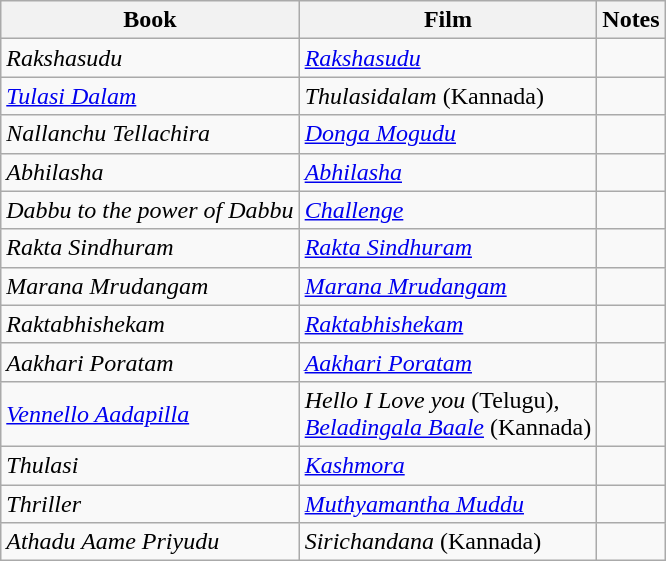<table class="wikitable sortable">
<tr>
<th>Book</th>
<th>Film</th>
<th class=unsortable>Notes</th>
</tr>
<tr>
<td><em>Rakshasudu</em></td>
<td><em><a href='#'>Rakshasudu</a></em></td>
<td></td>
</tr>
<tr>
<td><em><a href='#'>Tulasi Dalam</a></em></td>
<td><em>Thulasidalam</em> (Kannada)</td>
<td></td>
</tr>
<tr>
<td><em>Nallanchu Tellachira</em></td>
<td><em><a href='#'>Donga Mogudu</a></em></td>
<td></td>
</tr>
<tr>
<td><em>Abhilasha</em></td>
<td><em><a href='#'>Abhilasha</a></em></td>
<td></td>
</tr>
<tr>
<td><em>Dabbu to the power of Dabbu</em></td>
<td><em><a href='#'>Challenge</a></em></td>
<td></td>
</tr>
<tr>
<td><em>Rakta Sindhuram</em></td>
<td><em><a href='#'>Rakta Sindhuram</a></em></td>
<td></td>
</tr>
<tr>
<td><em>Marana Mrudangam</em></td>
<td><em><a href='#'>Marana Mrudangam</a></em></td>
<td></td>
</tr>
<tr>
<td><em>Raktabhishekam</em></td>
<td><em><a href='#'>Raktabhishekam</a></em></td>
<td></td>
</tr>
<tr>
<td><em>Aakhari Poratam</em></td>
<td><em><a href='#'>Aakhari Poratam</a></em></td>
<td></td>
</tr>
<tr>
<td><em><a href='#'>Vennello Aadapilla</a></em></td>
<td><em>Hello I Love you</em> (Telugu),<br><em><a href='#'>Beladingala Baale</a></em> (Kannada)</td>
<td></td>
</tr>
<tr>
<td><em>Thulasi</em></td>
<td><em><a href='#'>Kashmora</a></em></td>
<td></td>
</tr>
<tr>
<td><em>Thriller</em></td>
<td><em><a href='#'>Muthyamantha Muddu</a></em></td>
<td></td>
</tr>
<tr>
<td><em>Athadu Aame Priyudu</em></td>
<td><em>Sirichandana</em> (Kannada)</td>
<td></td>
</tr>
</table>
